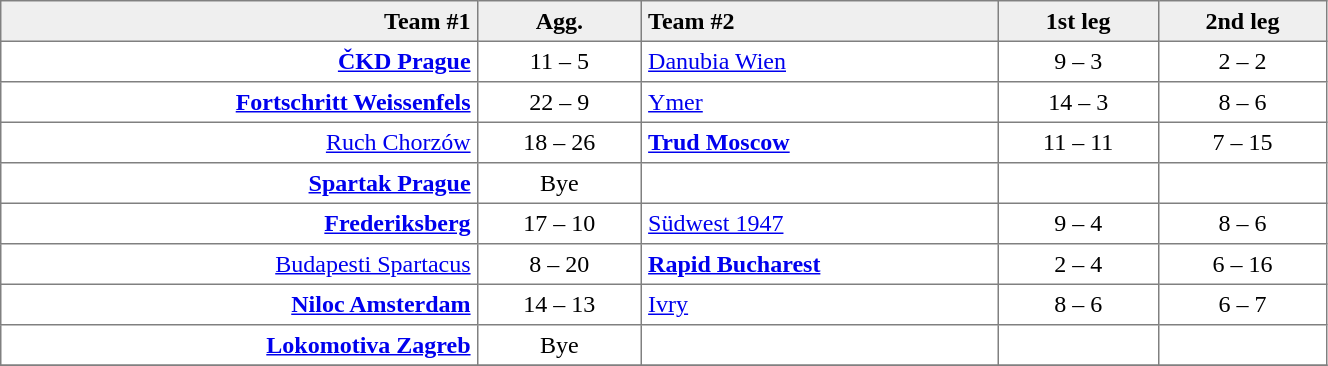<table border=1 cellspacing=0 cellpadding=4 style="border-collapse: collapse;" width=70%>
<tr bgcolor="efefef">
<th align=right>Team #1</th>
<th>Agg.</th>
<th align=left>Team #2</th>
<th>1st leg</th>
<th>2nd leg</th>
</tr>
<tr>
<td align=right><strong><a href='#'>ČKD Prague</a></strong> </td>
<td align=center>11 – 5</td>
<td> <a href='#'>Danubia Wien</a></td>
<td align=center>9 – 3</td>
<td align=center>2 – 2</td>
</tr>
<tr>
<td align=right><strong><a href='#'>Fortschritt Weissenfels</a></strong> </td>
<td align=center>22 – 9</td>
<td> <a href='#'>Ymer</a></td>
<td align=center>14 – 3</td>
<td align=center>8 – 6</td>
</tr>
<tr>
<td align=right><a href='#'>Ruch Chorzów</a> </td>
<td align=center>18 – 26</td>
<td> <strong><a href='#'>Trud Moscow</a></strong></td>
<td align=center>11 – 11</td>
<td align=center>7 – 15</td>
</tr>
<tr>
<td align=right><strong><a href='#'>Spartak Prague</a></strong> </td>
<td align=center>Bye</td>
<td></td>
<td></td>
<td></td>
</tr>
<tr>
<td align=right><strong><a href='#'>Frederiksberg</a></strong> </td>
<td align=center>17 – 10</td>
<td> <a href='#'>Südwest 1947</a></td>
<td align=center>9 – 4</td>
<td align=center>8 – 6</td>
</tr>
<tr>
<td align=right><a href='#'>Budapesti Spartacus</a> </td>
<td align=center>8 – 20</td>
<td> <strong><a href='#'>Rapid Bucharest</a></strong></td>
<td align=center>2 – 4</td>
<td align=center>6 – 16</td>
</tr>
<tr>
<td align=right><strong><a href='#'>Niloc Amsterdam</a></strong> </td>
<td align=center>14 – 13</td>
<td> <a href='#'>Ivry</a></td>
<td align=center>8 – 6</td>
<td align=center>6 – 7</td>
</tr>
<tr>
<td align=right><strong><a href='#'>Lokomotiva Zagreb</a></strong> </td>
<td align=center>Bye</td>
<td></td>
<td></td>
<td></td>
</tr>
<tr>
</tr>
</table>
